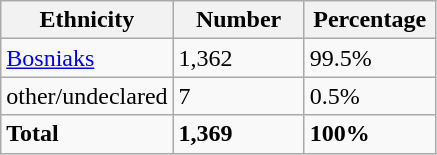<table class="wikitable">
<tr>
<th width="100px">Ethnicity</th>
<th width="80px">Number</th>
<th width="80px">Percentage</th>
</tr>
<tr>
<td><a href='#'>Bosniaks</a></td>
<td>1,362</td>
<td>99.5%</td>
</tr>
<tr>
<td>other/undeclared</td>
<td>7</td>
<td>0.5%</td>
</tr>
<tr>
<td><strong>Total</strong></td>
<td><strong>1,369</strong></td>
<td><strong>100%</strong></td>
</tr>
</table>
